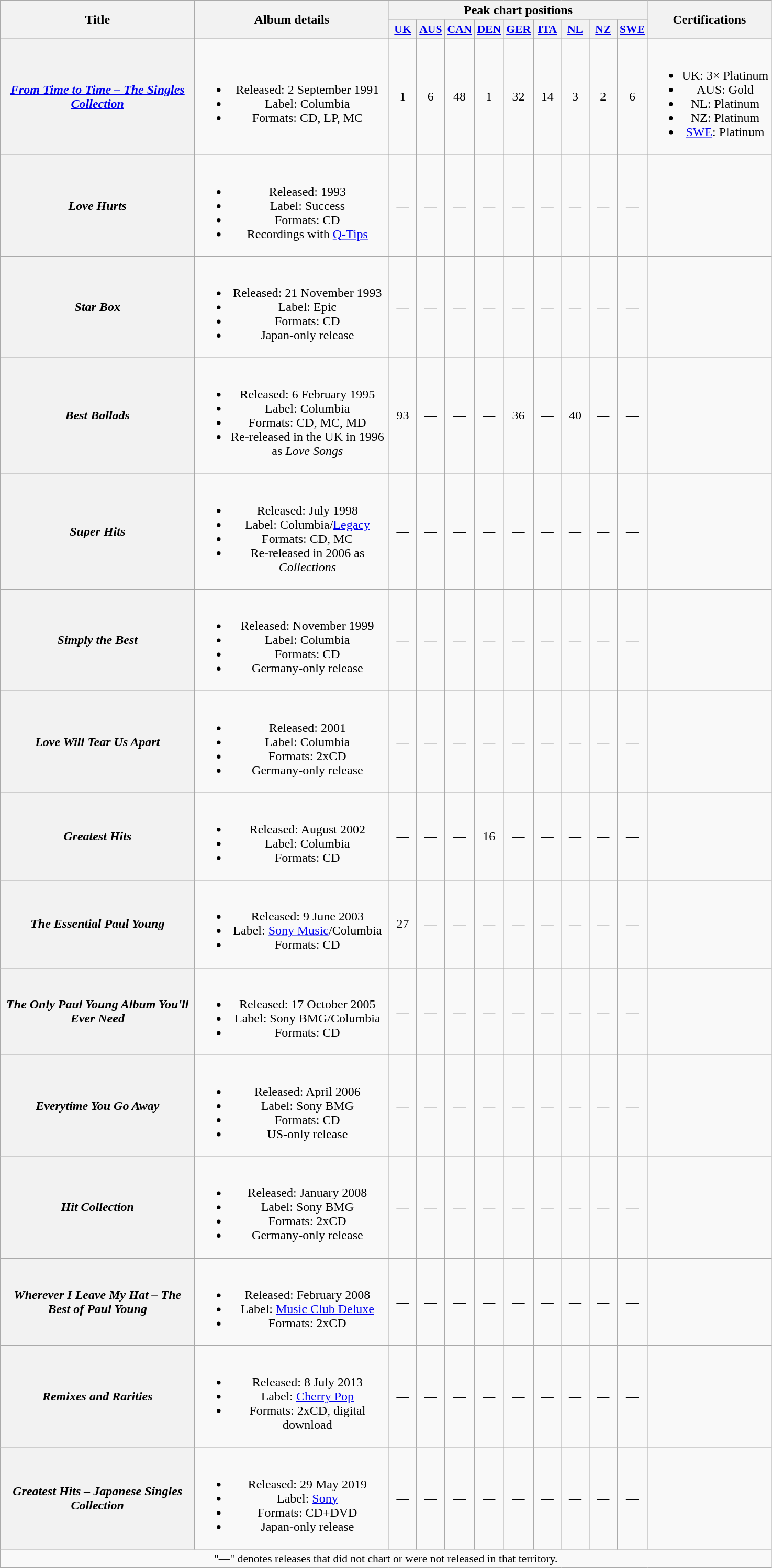<table class="wikitable plainrowheaders" style="text-align:center;">
<tr>
<th rowspan="2" scope="col" style="width:15em;">Title</th>
<th rowspan="2" scope="col" style="width:15em;">Album details</th>
<th colspan="9">Peak chart positions</th>
<th rowspan="2">Certifications</th>
</tr>
<tr>
<th scope="col" style="width:2em;font-size:90%;"><a href='#'>UK</a><br></th>
<th scope="col" style="width:2em;font-size:90%;"><a href='#'>AUS</a><br></th>
<th scope="col" style="width:2em;font-size:90%;"><a href='#'>CAN</a><br></th>
<th scope="col" style="width:2em;font-size:90%;"><a href='#'>DEN</a><br></th>
<th scope="col" style="width:2em;font-size:90%;"><a href='#'>GER</a><br></th>
<th scope="col" style="width:2em;font-size:90%;"><a href='#'>ITA</a><br></th>
<th scope="col" style="width:2em;font-size:90%;"><a href='#'>NL</a><br></th>
<th scope="col" style="width:2em;font-size:90%;"><a href='#'>NZ</a><br></th>
<th scope="col" style="width:2em;font-size:90%;"><a href='#'>SWE</a><br></th>
</tr>
<tr>
<th scope="row"><em><a href='#'>From Time to Time – The Singles Collection</a></em></th>
<td><br><ul><li>Released: 2 September 1991</li><li>Label: Columbia</li><li>Formats: CD, LP, MC</li></ul></td>
<td>1</td>
<td>6</td>
<td>48</td>
<td>1</td>
<td>32</td>
<td>14</td>
<td>3</td>
<td>2</td>
<td>6</td>
<td><br><ul><li>UK: 3× Platinum</li><li>AUS: Gold</li><li>NL: Platinum</li><li>NZ: Platinum</li><li><a href='#'>SWE</a>: Platinum</li></ul></td>
</tr>
<tr>
<th scope="row"><em>Love Hurts</em></th>
<td><br><ul><li>Released: 1993</li><li>Label: Success</li><li>Formats: CD</li><li>Recordings with <a href='#'>Q-Tips</a></li></ul></td>
<td>—</td>
<td>—</td>
<td>—</td>
<td>—</td>
<td>—</td>
<td>—</td>
<td>—</td>
<td>—</td>
<td>—</td>
<td></td>
</tr>
<tr>
<th scope="row"><em>Star Box</em></th>
<td><br><ul><li>Released: 21 November 1993</li><li>Label: Epic</li><li>Formats: CD</li><li>Japan-only release</li></ul></td>
<td>—</td>
<td>—</td>
<td>—</td>
<td>—</td>
<td>—</td>
<td>—</td>
<td>—</td>
<td>—</td>
<td>—</td>
<td></td>
</tr>
<tr>
<th scope="row"><em>Best Ballads</em></th>
<td><br><ul><li>Released: 6 February 1995</li><li>Label: Columbia</li><li>Formats: CD, MC, MD</li><li>Re-released in the UK in 1996 as <em>Love Songs</em></li></ul></td>
<td>93</td>
<td>—</td>
<td>—</td>
<td>—</td>
<td>36</td>
<td>—</td>
<td>40</td>
<td>—</td>
<td>—</td>
<td></td>
</tr>
<tr>
<th scope="row"><em>Super Hits</em></th>
<td><br><ul><li>Released: July 1998</li><li>Label: Columbia/<a href='#'>Legacy</a></li><li>Formats: CD, MC</li><li>Re-released in 2006 as <em>Collections</em></li></ul></td>
<td>—</td>
<td>—</td>
<td>—</td>
<td>—</td>
<td>—</td>
<td>—</td>
<td>—</td>
<td>—</td>
<td>—</td>
<td></td>
</tr>
<tr>
<th scope="row"><em>Simply the Best</em></th>
<td><br><ul><li>Released: November 1999</li><li>Label: Columbia</li><li>Formats: CD</li><li>Germany-only release</li></ul></td>
<td>—</td>
<td>—</td>
<td>—</td>
<td>—</td>
<td>—</td>
<td>—</td>
<td>—</td>
<td>—</td>
<td>—</td>
<td></td>
</tr>
<tr>
<th scope="row"><em>Love Will Tear Us Apart</em></th>
<td><br><ul><li>Released: 2001</li><li>Label: Columbia</li><li>Formats: 2xCD</li><li>Germany-only release</li></ul></td>
<td>—</td>
<td>—</td>
<td>—</td>
<td>—</td>
<td>—</td>
<td>—</td>
<td>—</td>
<td>—</td>
<td>—</td>
<td></td>
</tr>
<tr>
<th scope="row"><em>Greatest Hits</em></th>
<td><br><ul><li>Released: August 2002</li><li>Label: Columbia</li><li>Formats: CD</li></ul></td>
<td>—</td>
<td>—</td>
<td>—</td>
<td>16</td>
<td>—</td>
<td>—</td>
<td>—</td>
<td>—</td>
<td>—</td>
<td></td>
</tr>
<tr>
<th scope="row"><em>The Essential Paul Young</em></th>
<td><br><ul><li>Released: 9 June 2003</li><li>Label: <a href='#'>Sony Music</a>/Columbia</li><li>Formats: CD</li></ul></td>
<td>27</td>
<td>—</td>
<td>—</td>
<td>—</td>
<td>—</td>
<td>—</td>
<td>—</td>
<td>—</td>
<td>—</td>
<td></td>
</tr>
<tr>
<th scope="row"><em>The Only Paul Young Album You'll Ever Need</em></th>
<td><br><ul><li>Released: 17 October 2005</li><li>Label: Sony BMG/Columbia</li><li>Formats: CD</li></ul></td>
<td>—</td>
<td>—</td>
<td>—</td>
<td>—</td>
<td>—</td>
<td>—</td>
<td>—</td>
<td>—</td>
<td>—</td>
<td></td>
</tr>
<tr>
<th scope="row"><em>Everytime You Go Away</em></th>
<td><br><ul><li>Released: April 2006</li><li>Label: Sony BMG</li><li>Formats: CD</li><li>US-only release</li></ul></td>
<td>—</td>
<td>—</td>
<td>—</td>
<td>—</td>
<td>—</td>
<td>—</td>
<td>—</td>
<td>—</td>
<td>—</td>
<td></td>
</tr>
<tr>
<th scope="row"><em>Hit Collection</em></th>
<td><br><ul><li>Released: January 2008</li><li>Label: Sony BMG</li><li>Formats: 2xCD</li><li>Germany-only release</li></ul></td>
<td>—</td>
<td>—</td>
<td>—</td>
<td>—</td>
<td>—</td>
<td>—</td>
<td>—</td>
<td>—</td>
<td>—</td>
<td></td>
</tr>
<tr>
<th scope="row"><em>Wherever I Leave My Hat – The Best of Paul Young</em></th>
<td><br><ul><li>Released: February 2008</li><li>Label: <a href='#'>Music Club Deluxe</a></li><li>Formats: 2xCD</li></ul></td>
<td>—</td>
<td>—</td>
<td>—</td>
<td>—</td>
<td>—</td>
<td>—</td>
<td>—</td>
<td>—</td>
<td>—</td>
<td></td>
</tr>
<tr>
<th scope="row"><em>Remixes and Rarities</em></th>
<td><br><ul><li>Released: 8 July 2013</li><li>Label: <a href='#'>Cherry Pop</a></li><li>Formats: 2xCD, digital download</li></ul></td>
<td>—</td>
<td>—</td>
<td>—</td>
<td>—</td>
<td>—</td>
<td>—</td>
<td>—</td>
<td>—</td>
<td>—</td>
<td></td>
</tr>
<tr>
<th scope="row"><em>Greatest Hits – Japanese Singles Collection</em></th>
<td><br><ul><li>Released: 29 May 2019</li><li>Label: <a href='#'>Sony</a></li><li>Formats: CD+DVD</li><li>Japan-only release</li></ul></td>
<td>—</td>
<td>—</td>
<td>—</td>
<td>—</td>
<td>—</td>
<td>—</td>
<td>—</td>
<td>—</td>
<td>—</td>
<td></td>
</tr>
<tr>
<td colspan="12" style="font-size:90%">"—" denotes releases that did not chart or were not released in that territory.</td>
</tr>
</table>
